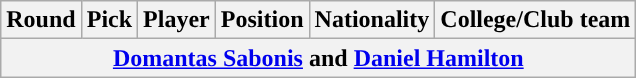<table class="wikitable sortable sortable">
<tr>
<th>Round</th>
<th>Pick</th>
<th>Player</th>
<th>Position</th>
<th>Nationality</th>
<th>College/Club team</th>
</tr>
<tr>
<th scope="row" colspan="6" style="text-align:center;”"><a href='#'>Domantas Sabonis</a> and <a href='#'>Daniel Hamilton</a> </th>
</tr>
</table>
